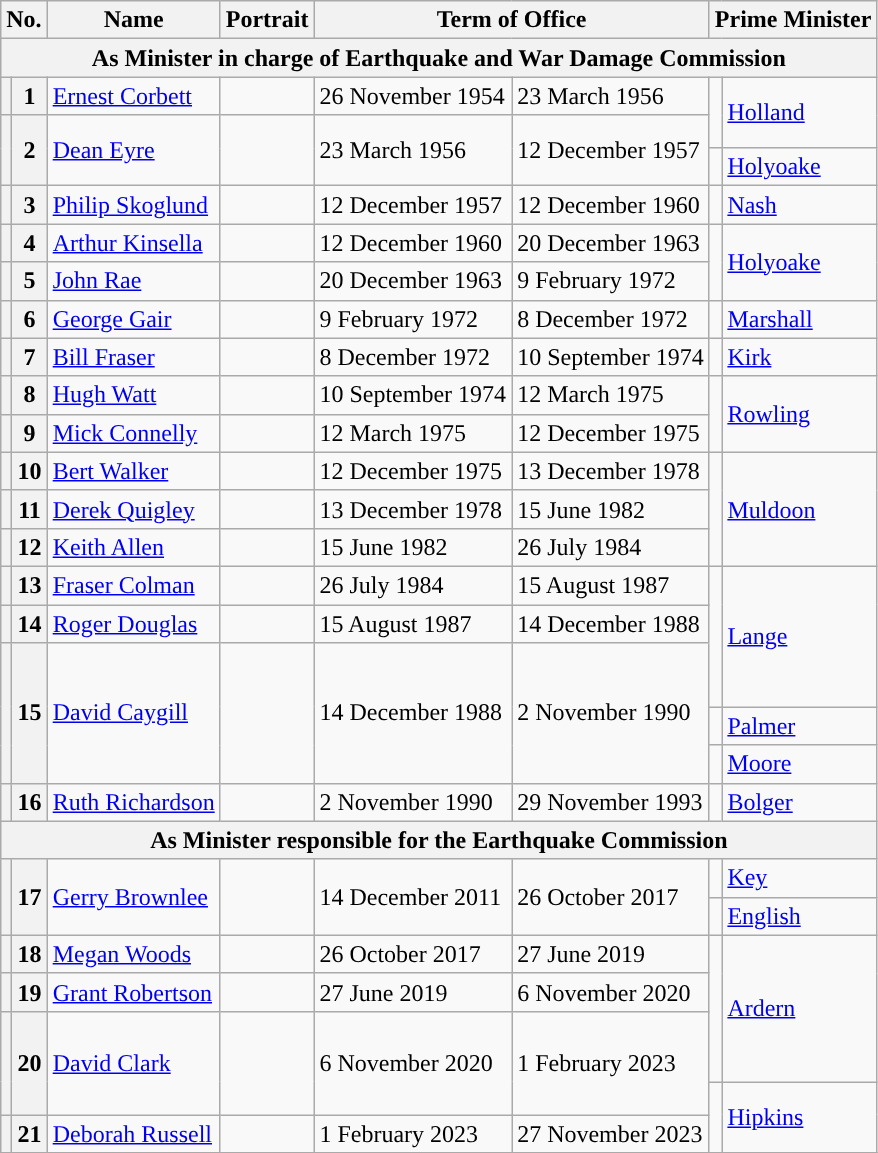<table class="wikitable">
<tr>
<th colspan=2>No.</th>
<th>Name</th>
<th>Portrait</th>
<th colspan=2>Term of Office</th>
<th colspan=2>Prime Minister</th>
</tr>
<tr>
<th colspan=8>As Minister in charge of Earthquake and War Damage Commission</th>
</tr>
<tr>
<th style="background:"></th>
<th>1</th>
<td><a href='#'>Ernest Corbett</a></td>
<td></td>
<td>26 November 1954</td>
<td>23 March 1956</td>
<td rowspan="2" style="background:"></td>
<td rowspan="2"><a href='#'>Holland</a></td>
</tr>
<tr>
<th height=15 style="border-bottom:solid 0 grey; background:"></th>
<th rowspan="2">2</th>
<td rowspan="2"><a href='#'>Dean Eyre</a></td>
<td rowspan="2"></td>
<td rowspan="2">23 March 1956</td>
<td rowspan="2">12 December 1957</td>
</tr>
<tr>
<th height=15 style="border-top:solid 0 grey; background:"></th>
<td style="background:"></td>
<td><a href='#'>Holyoake</a></td>
</tr>
<tr>
<th style="background:"></th>
<th>3</th>
<td><a href='#'>Philip Skoglund</a></td>
<td></td>
<td>12 December 1957</td>
<td>12 December 1960</td>
<td width=1 style="background:"></td>
<td><a href='#'>Nash</a></td>
</tr>
<tr>
<th style="background:"></th>
<th>4</th>
<td><a href='#'>Arthur Kinsella</a></td>
<td></td>
<td>12 December 1960</td>
<td>20 December 1963</td>
<td rowspan=2 style="background:"></td>
<td rowspan=2><a href='#'>Holyoake</a></td>
</tr>
<tr>
<th style="background:"></th>
<th>5</th>
<td><a href='#'>John Rae</a></td>
<td></td>
<td>20 December 1963</td>
<td>9 February 1972</td>
</tr>
<tr>
<th style="background:"></th>
<th>6</th>
<td><a href='#'>George Gair</a></td>
<td></td>
<td>9 February 1972</td>
<td>8 December 1972</td>
<td style="background:"></td>
<td><a href='#'>Marshall</a></td>
</tr>
<tr>
<th style="background:"></th>
<th>7</th>
<td><a href='#'>Bill Fraser</a></td>
<td></td>
<td>8 December 1972</td>
<td>10 September 1974</td>
<td style="background:"></td>
<td><a href='#'>Kirk</a></td>
</tr>
<tr>
<th style="background:"></th>
<th>8</th>
<td><a href='#'>Hugh Watt</a></td>
<td></td>
<td>10 September 1974</td>
<td>12 March 1975</td>
<td rowspan=2 style="background:"></td>
<td rowspan=2><a href='#'>Rowling</a></td>
</tr>
<tr>
<th style="background:"></th>
<th>9</th>
<td><a href='#'>Mick Connelly</a></td>
<td></td>
<td>12 March 1975</td>
<td>12 December 1975</td>
</tr>
<tr>
<th style="background:"></th>
<th>10</th>
<td><a href='#'>Bert Walker</a></td>
<td></td>
<td>12 December 1975</td>
<td>13 December 1978</td>
<td rowspan=3 style="background:"></td>
<td rowspan=3><a href='#'>Muldoon</a></td>
</tr>
<tr>
<th style="background:"></th>
<th>11</th>
<td><a href='#'>Derek Quigley</a></td>
<td></td>
<td>13 December 1978</td>
<td>15 June 1982</td>
</tr>
<tr>
<th style="background:"></th>
<th>12</th>
<td><a href='#'>Keith Allen</a></td>
<td></td>
<td>15 June 1982</td>
<td>26 July 1984</td>
</tr>
<tr>
<th style="background:"></th>
<th>13</th>
<td><a href='#'>Fraser Colman</a></td>
<td></td>
<td>26 July 1984</td>
<td>15 August 1987</td>
<td rowspan=2 style="border-bottom:solid 0 grey; background:"></td>
<td rowspan=3><a href='#'>Lange</a></td>
</tr>
<tr>
<th style="background:"></th>
<th>14</th>
<td><a href='#'>Roger Douglas</a></td>
<td></td>
<td>15 August 1987</td>
<td>14 December 1988</td>
</tr>
<tr>
<th rowspan=3 style="background:"></th>
<th rowspan=3>15</th>
<td rowspan=3><a href='#'>David Caygill</a></td>
<td rowspan=3></td>
<td rowspan=3>14 December 1988</td>
<td rowspan=3>2 November 1990</td>
<td height=36 style="border-top:solid 0 grey; background:"></td>
</tr>
<tr>
<td style="background:"></td>
<td><a href='#'>Palmer</a></td>
</tr>
<tr>
<td style="background:"></td>
<td><a href='#'>Moore</a></td>
</tr>
<tr>
<th style="background:"></th>
<th>16</th>
<td><a href='#'>Ruth Richardson</a></td>
<td></td>
<td>2 November 1990</td>
<td>29 November 1993</td>
<td style="border-bottom:solid 0 grey; background:"></td>
<td><a href='#'>Bolger</a></td>
</tr>
<tr>
<th colspan=8>As Minister responsible for the Earthquake Commission</th>
</tr>
<tr>
<th rowspan=2 style="background:"></th>
<th rowspan=2>17</th>
<td rowspan=2><a href='#'>Gerry Brownlee</a></td>
<td rowspan=2></td>
<td rowspan=2>14 December 2011</td>
<td rowspan=2>26 October 2017</td>
<td style="background:"></td>
<td><a href='#'>Key</a></td>
</tr>
<tr>
<td style="background:"></td>
<td><a href='#'>English</a></td>
</tr>
<tr>
<th style="background:"></th>
<th>18</th>
<td><a href='#'>Megan Woods</a></td>
<td></td>
<td>26 October 2017</td>
<td>27 June 2019</td>
<td rowspan=3 style="background:"></td>
<td rowspan=3><a href='#'>Ardern</a></td>
</tr>
<tr>
<th style="background:"></th>
<th>19</th>
<td><a href='#'>Grant Robertson</a></td>
<td></td>
<td>27 June 2019</td>
<td>6 November 2020</td>
</tr>
<tr>
<th height=40 style="border-bottom:solid 0 grey; background:"></th>
<th rowspan=2>20</th>
<td rowspan=2><a href='#'>David Clark</a></td>
<td rowspan=2></td>
<td rowspan=2>6 November 2020</td>
<td rowspan=2>1 February 2023</td>
</tr>
<tr>
<th height=15 style="border-top:solid 0 grey; background:"></th>
<td rowspan=2 style="background:"></td>
<td rowspan=2><a href='#'>Hipkins</a></td>
</tr>
<tr>
<th style="background:"></th>
<th>21</th>
<td><a href='#'>Deborah Russell</a></td>
<td></td>
<td>1 February 2023</td>
<td>27 November 2023</td>
</tr>
<tr>
</tr>
</table>
